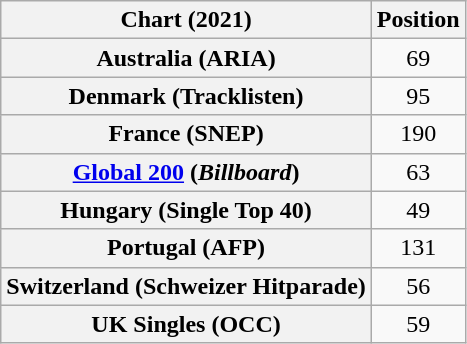<table class="wikitable sortable plainrowheaders" style="text-align:center">
<tr>
<th scope="col">Chart (2021)</th>
<th scope="col">Position</th>
</tr>
<tr>
<th scope="row">Australia (ARIA)</th>
<td>69</td>
</tr>
<tr>
<th scope="row">Denmark (Tracklisten)</th>
<td>95</td>
</tr>
<tr>
<th scope="row">France (SNEP)</th>
<td>190</td>
</tr>
<tr>
<th scope="row"><a href='#'>Global 200</a> (<em>Billboard</em>)</th>
<td>63</td>
</tr>
<tr>
<th scope="row">Hungary (Single Top 40)</th>
<td>49</td>
</tr>
<tr>
<th scope="row">Portugal (AFP)</th>
<td>131</td>
</tr>
<tr>
<th scope="row">Switzerland (Schweizer Hitparade)</th>
<td>56</td>
</tr>
<tr>
<th scope="row">UK Singles (OCC)</th>
<td>59</td>
</tr>
</table>
